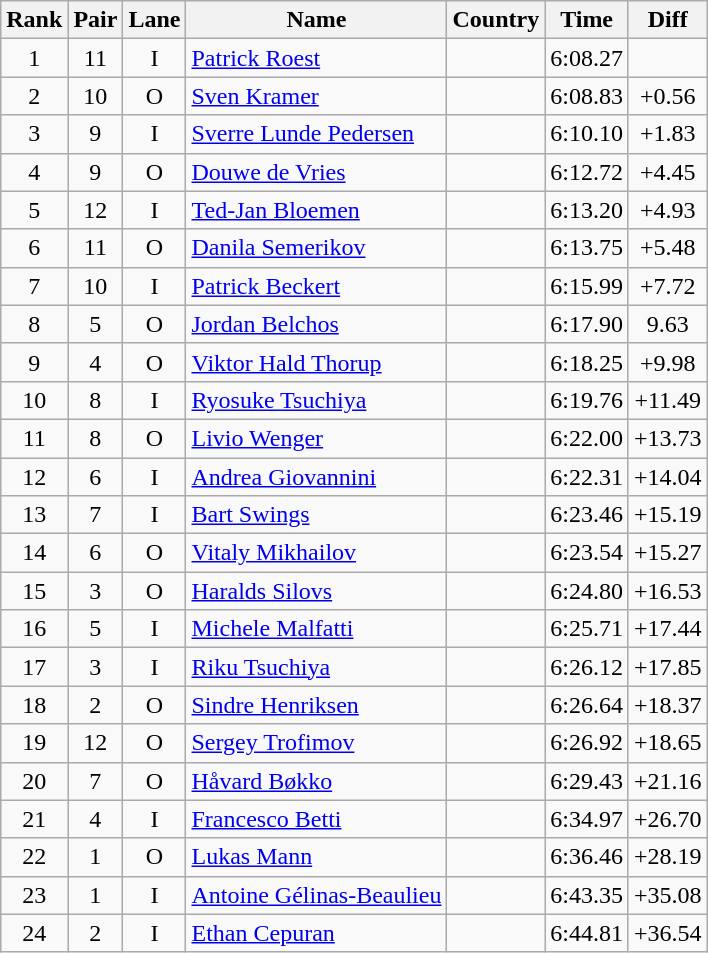<table class="wikitable sortable" style="text-align:center">
<tr>
<th>Rank</th>
<th>Pair</th>
<th>Lane</th>
<th>Name</th>
<th>Country</th>
<th>Time</th>
<th>Diff</th>
</tr>
<tr>
<td>1</td>
<td>11</td>
<td>I</td>
<td align=left><a href='#'>Patrick Roest</a></td>
<td align=left></td>
<td>6:08.27</td>
<td></td>
</tr>
<tr>
<td>2</td>
<td>10</td>
<td>O</td>
<td align=left><a href='#'>Sven Kramer</a></td>
<td align=left></td>
<td>6:08.83</td>
<td>+0.56</td>
</tr>
<tr>
<td>3</td>
<td>9</td>
<td>I</td>
<td align=left><a href='#'>Sverre Lunde Pedersen</a></td>
<td align=left></td>
<td>6:10.10</td>
<td>+1.83</td>
</tr>
<tr>
<td>4</td>
<td>9</td>
<td>O</td>
<td align=left><a href='#'>Douwe de Vries</a></td>
<td align=left></td>
<td>6:12.72</td>
<td>+4.45</td>
</tr>
<tr>
<td>5</td>
<td>12</td>
<td>I</td>
<td align=left><a href='#'>Ted-Jan Bloemen</a></td>
<td align=left></td>
<td>6:13.20</td>
<td>+4.93</td>
</tr>
<tr>
<td>6</td>
<td>11</td>
<td>O</td>
<td align=left><a href='#'>Danila Semerikov</a></td>
<td align=left></td>
<td>6:13.75</td>
<td>+5.48</td>
</tr>
<tr>
<td>7</td>
<td>10</td>
<td>I</td>
<td align=left><a href='#'>Patrick Beckert</a></td>
<td align=left></td>
<td>6:15.99</td>
<td>+7.72</td>
</tr>
<tr>
<td>8</td>
<td>5</td>
<td>O</td>
<td align=left><a href='#'>Jordan Belchos</a></td>
<td align=left></td>
<td>6:17.90</td>
<td>9.63</td>
</tr>
<tr>
<td>9</td>
<td>4</td>
<td>O</td>
<td align=left><a href='#'>Viktor Hald Thorup</a></td>
<td align=left></td>
<td>6:18.25</td>
<td>+9.98</td>
</tr>
<tr>
<td>10</td>
<td>8</td>
<td>I</td>
<td align=left><a href='#'>Ryosuke Tsuchiya</a></td>
<td align=left></td>
<td>6:19.76</td>
<td>+11.49</td>
</tr>
<tr>
<td>11</td>
<td>8</td>
<td>O</td>
<td align=left><a href='#'>Livio Wenger</a></td>
<td align=left></td>
<td>6:22.00</td>
<td>+13.73</td>
</tr>
<tr>
<td>12</td>
<td>6</td>
<td>I</td>
<td align=left><a href='#'>Andrea Giovannini</a></td>
<td align=left></td>
<td>6:22.31</td>
<td>+14.04</td>
</tr>
<tr>
<td>13</td>
<td>7</td>
<td>I</td>
<td align=left><a href='#'>Bart Swings</a></td>
<td align=left></td>
<td>6:23.46</td>
<td>+15.19</td>
</tr>
<tr>
<td>14</td>
<td>6</td>
<td>O</td>
<td align=left><a href='#'>Vitaly Mikhailov</a></td>
<td align=left></td>
<td>6:23.54</td>
<td>+15.27</td>
</tr>
<tr>
<td>15</td>
<td>3</td>
<td>O</td>
<td align=left><a href='#'>Haralds Silovs</a></td>
<td align=left></td>
<td>6:24.80</td>
<td>+16.53</td>
</tr>
<tr>
<td>16</td>
<td>5</td>
<td>I</td>
<td align=left><a href='#'>Michele Malfatti</a></td>
<td align=left></td>
<td>6:25.71</td>
<td>+17.44</td>
</tr>
<tr>
<td>17</td>
<td>3</td>
<td>I</td>
<td align=left><a href='#'>Riku Tsuchiya</a></td>
<td align=left></td>
<td>6:26.12</td>
<td>+17.85</td>
</tr>
<tr>
<td>18</td>
<td>2</td>
<td>O</td>
<td align=left><a href='#'>Sindre Henriksen</a></td>
<td align=left></td>
<td>6:26.64</td>
<td>+18.37</td>
</tr>
<tr>
<td>19</td>
<td>12</td>
<td>O</td>
<td align=left><a href='#'>Sergey Trofimov</a></td>
<td align=left></td>
<td>6:26.92</td>
<td>+18.65</td>
</tr>
<tr>
<td>20</td>
<td>7</td>
<td>O</td>
<td align=left><a href='#'>Håvard Bøkko</a></td>
<td align=left></td>
<td>6:29.43</td>
<td>+21.16</td>
</tr>
<tr>
<td>21</td>
<td>4</td>
<td>I</td>
<td align=left><a href='#'>Francesco Betti</a></td>
<td align=left></td>
<td>6:34.97</td>
<td>+26.70</td>
</tr>
<tr>
<td>22</td>
<td>1</td>
<td>O</td>
<td align=left><a href='#'>Lukas Mann</a></td>
<td align=left></td>
<td>6:36.46</td>
<td>+28.19</td>
</tr>
<tr>
<td>23</td>
<td>1</td>
<td>I</td>
<td align=left><a href='#'>Antoine Gélinas-Beaulieu</a></td>
<td align=left></td>
<td>6:43.35</td>
<td>+35.08</td>
</tr>
<tr>
<td>24</td>
<td>2</td>
<td>I</td>
<td align=left><a href='#'>Ethan Cepuran</a></td>
<td align=left></td>
<td>6:44.81</td>
<td>+36.54</td>
</tr>
</table>
